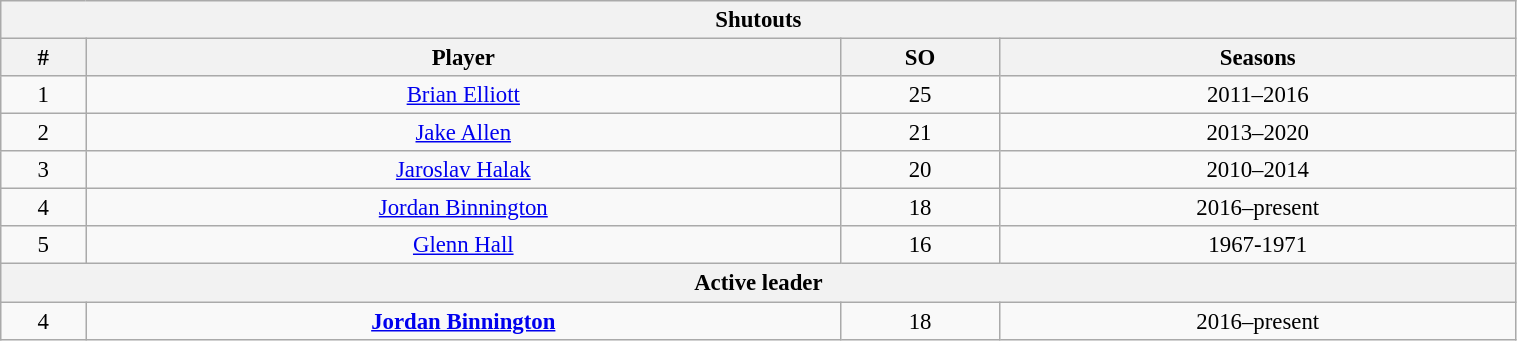<table class="wikitable" style="text-align: center; font-size: 95%" width="80%">
<tr>
<th colspan="4">Shutouts</th>
</tr>
<tr>
<th>#</th>
<th>Player</th>
<th>SO</th>
<th>Seasons</th>
</tr>
<tr>
<td>1</td>
<td><a href='#'>Brian Elliott</a></td>
<td>25</td>
<td>2011–2016</td>
</tr>
<tr>
<td>2</td>
<td><a href='#'>Jake Allen</a></td>
<td>21</td>
<td>2013–2020</td>
</tr>
<tr>
<td>3</td>
<td><a href='#'>Jaroslav Halak</a></td>
<td>20</td>
<td>2010–2014</td>
</tr>
<tr>
<td>4</td>
<td><a href='#'>Jordan Binnington</a></td>
<td>18</td>
<td>2016–present</td>
</tr>
<tr>
<td>5</td>
<td><a href='#'>Glenn Hall</a></td>
<td>16</td>
<td>1967-1971</td>
</tr>
<tr>
<th colspan="4">Active leader</th>
</tr>
<tr>
<td>4</td>
<td><strong><a href='#'>Jordan Binnington</a></strong></td>
<td>18</td>
<td>2016–present</td>
</tr>
</table>
